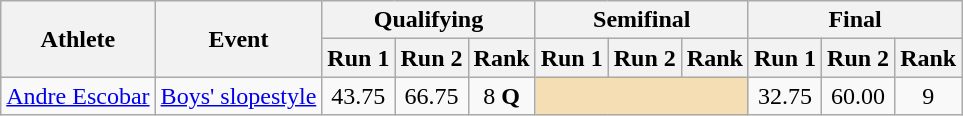<table class="wikitable">
<tr>
<th rowspan="2">Athlete</th>
<th rowspan="2">Event</th>
<th colspan="3">Qualifying</th>
<th colspan="3">Semifinal</th>
<th colspan="3">Final</th>
</tr>
<tr>
<th>Run 1</th>
<th>Run 2</th>
<th>Rank</th>
<th>Run 1</th>
<th>Run 2</th>
<th>Rank</th>
<th>Run 1</th>
<th>Run 2</th>
<th>Rank</th>
</tr>
<tr>
<td><a href='#'>Andre Escobar</a></td>
<td><a href='#'>Boys' slopestyle</a></td>
<td align="center">43.75</td>
<td align="center">66.75</td>
<td align="center">8 <strong>Q</strong></td>
<td colspan=3 bgcolor="wheat"></td>
<td align="center">32.75</td>
<td align="center">60.00</td>
<td align="center">9</td>
</tr>
</table>
